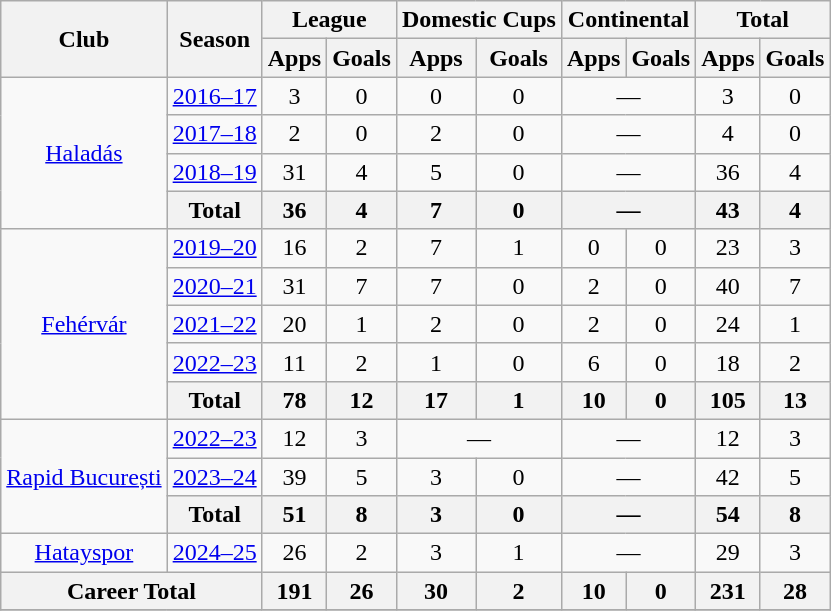<table class="wikitable" style="text-align:center">
<tr>
<th rowspan="2">Club</th>
<th rowspan="2">Season</th>
<th colspan="2">League</th>
<th colspan="2">Domestic Cups</th>
<th colspan="2">Continental</th>
<th colspan="2">Total</th>
</tr>
<tr>
<th>Apps</th>
<th>Goals</th>
<th>Apps</th>
<th>Goals</th>
<th>Apps</th>
<th>Goals</th>
<th>Apps</th>
<th>Goals</th>
</tr>
<tr>
<td rowspan="4"><a href='#'>Haladás</a></td>
<td><a href='#'>2016–17</a></td>
<td>3</td>
<td>0</td>
<td>0</td>
<td>0</td>
<td colspan="2">—</td>
<td>3</td>
<td>0</td>
</tr>
<tr>
<td><a href='#'>2017–18</a></td>
<td>2</td>
<td>0</td>
<td>2</td>
<td>0</td>
<td colspan="2">—</td>
<td>4</td>
<td>0</td>
</tr>
<tr>
<td><a href='#'>2018–19</a></td>
<td>31</td>
<td>4</td>
<td>5</td>
<td>0</td>
<td colspan="2">—</td>
<td>36</td>
<td>4</td>
</tr>
<tr>
<th>Total</th>
<th>36</th>
<th>4</th>
<th>7</th>
<th>0</th>
<th colspan="2">—</th>
<th>43</th>
<th>4</th>
</tr>
<tr>
<td rowspan="5"><a href='#'>Fehérvár</a></td>
<td><a href='#'>2019–20</a></td>
<td>16</td>
<td>2</td>
<td>7</td>
<td>1</td>
<td>0</td>
<td>0</td>
<td>23</td>
<td>3</td>
</tr>
<tr>
<td><a href='#'>2020–21</a></td>
<td>31</td>
<td>7</td>
<td>7</td>
<td>0</td>
<td>2</td>
<td>0</td>
<td>40</td>
<td>7</td>
</tr>
<tr>
<td><a href='#'>2021–22</a></td>
<td>20</td>
<td>1</td>
<td>2</td>
<td>0</td>
<td>2</td>
<td>0</td>
<td>24</td>
<td>1</td>
</tr>
<tr>
<td><a href='#'>2022–23</a></td>
<td>11</td>
<td>2</td>
<td>1</td>
<td>0</td>
<td>6</td>
<td>0</td>
<td>18</td>
<td>2</td>
</tr>
<tr>
<th>Total</th>
<th>78</th>
<th>12</th>
<th>17</th>
<th>1</th>
<th>10</th>
<th>0</th>
<th>105</th>
<th>13</th>
</tr>
<tr>
<td rowspan="3"><a href='#'>Rapid București</a></td>
<td><a href='#'>2022–23</a></td>
<td>12</td>
<td>3</td>
<td colspan="2">—</td>
<td colspan="2">—</td>
<td>12</td>
<td>3</td>
</tr>
<tr>
<td><a href='#'>2023–24</a></td>
<td>39</td>
<td>5</td>
<td>3</td>
<td>0</td>
<td colspan="2">—</td>
<td>42</td>
<td>5</td>
</tr>
<tr>
<th>Total</th>
<th>51</th>
<th>8</th>
<th>3</th>
<th>0</th>
<th colspan="2">—</th>
<th>54</th>
<th>8</th>
</tr>
<tr>
<td rowspan="1"><a href='#'>Hatayspor</a></td>
<td><a href='#'>2024–25</a></td>
<td>26</td>
<td>2</td>
<td>3</td>
<td>1</td>
<td colspan="2">—</td>
<td>29</td>
<td>3</td>
</tr>
<tr>
<th colspan="2">Career Total</th>
<th>191</th>
<th>26</th>
<th>30</th>
<th>2</th>
<th>10</th>
<th>0</th>
<th>231</th>
<th>28</th>
</tr>
<tr>
</tr>
</table>
